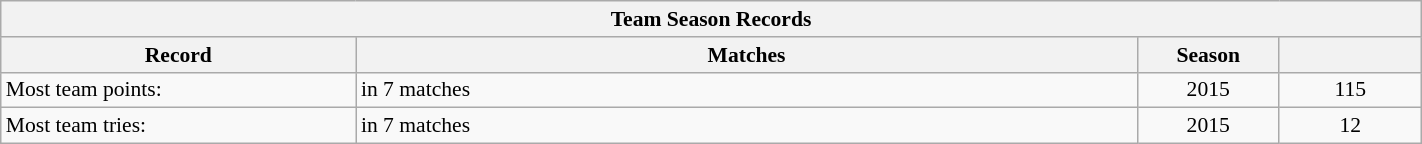<table class="wikitable collapsible" style="text-align:left; font-size:90%; width:75%;">
<tr>
<th colspan="4">Team Season Records</th>
</tr>
<tr>
<th style="width:25%;">Record</th>
<th style="width:55%;">Matches</th>
<th style="width:10%;">Season</th>
<th style="width:10%;"><br></th>
</tr>
<tr>
<td>Most team points:</td>
<td>in 7 matches</td>
<td style="text-align:center">2015</td>
<td style="text-align:center">115</td>
</tr>
<tr>
<td>Most team tries:</td>
<td>in 7 matches</td>
<td style="text-align:center">2015</td>
<td style="text-align:center">12</td>
</tr>
</table>
